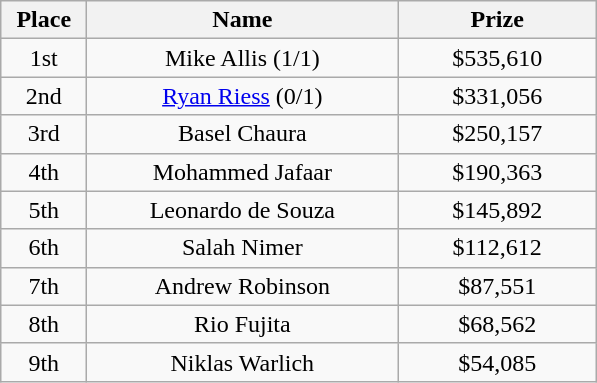<table class="wikitable">
<tr>
<th width="50">Place</th>
<th width="200">Name</th>
<th width="125">Prize</th>
</tr>
<tr>
<td align = "center">1st</td>
<td align = "center"> Mike Allis (1/1)</td>
<td align = "center">$535,610</td>
</tr>
<tr>
<td align = "center">2nd</td>
<td align = "center"> <a href='#'>Ryan Riess</a> (0/1)</td>
<td align = "center">$331,056</td>
</tr>
<tr>
<td align = "center">3rd</td>
<td align = "center"> Basel Chaura</td>
<td align = "center">$250,157</td>
</tr>
<tr>
<td align = "center">4th</td>
<td align = "center"> Mohammed Jafaar</td>
<td align = "center">$190,363</td>
</tr>
<tr>
<td align = "center">5th</td>
<td align = "center"> Leonardo de Souza</td>
<td align = "center">$145,892</td>
</tr>
<tr>
<td align = "center">6th</td>
<td align = "center"> Salah Nimer</td>
<td align = "center">$112,612</td>
</tr>
<tr>
<td align = "center">7th</td>
<td align = "center"> Andrew Robinson</td>
<td align = "center">$87,551</td>
</tr>
<tr>
<td align = "center">8th</td>
<td align = "center"> Rio Fujita</td>
<td align = "center">$68,562</td>
</tr>
<tr>
<td align = "center">9th</td>
<td align = "center"> Niklas Warlich</td>
<td align = "center">$54,085</td>
</tr>
</table>
